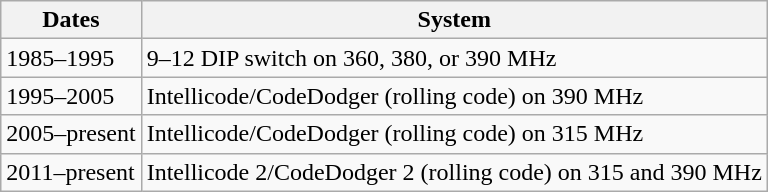<table class="wikitable">
<tr>
<th>Dates</th>
<th>System</th>
</tr>
<tr>
<td>1985–1995</td>
<td>9–12 DIP switch on 360, 380, or 390 MHz</td>
</tr>
<tr>
<td>1995–2005</td>
<td>Intellicode/CodeDodger (rolling code) on 390 MHz</td>
</tr>
<tr>
<td>2005–present</td>
<td>Intellicode/CodeDodger (rolling code) on 315 MHz</td>
</tr>
<tr>
<td>2011–present</td>
<td>Intellicode 2/CodeDodger 2 (rolling code) on 315 and 390 MHz</td>
</tr>
</table>
